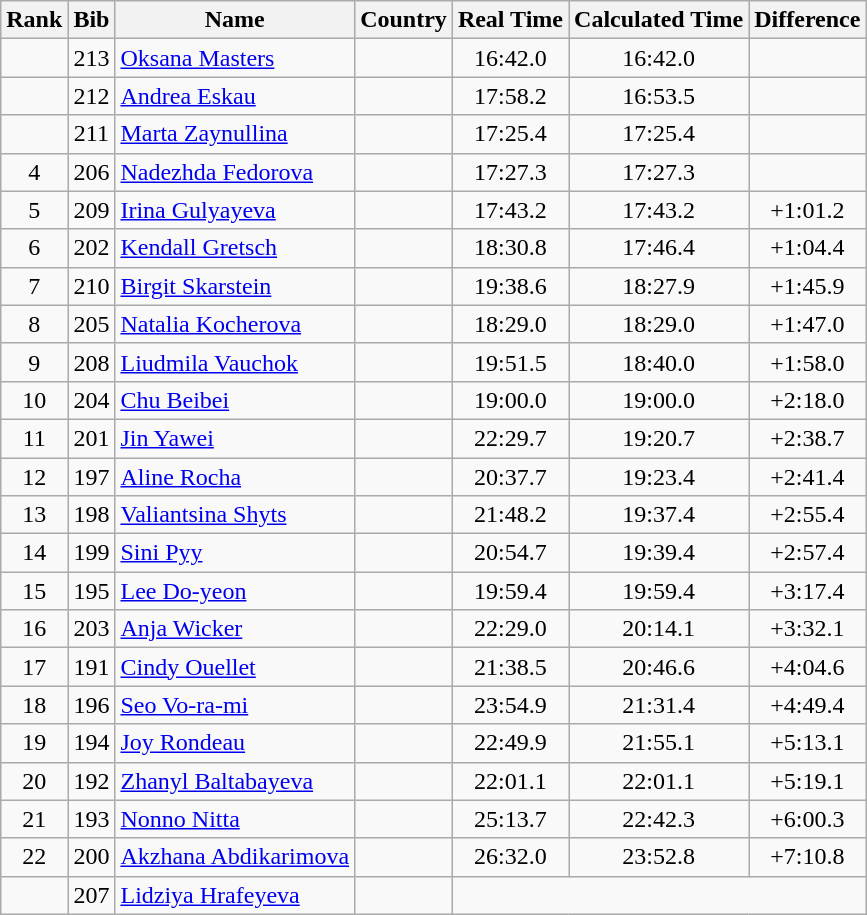<table class="wikitable sortable" style="text-align:center">
<tr>
<th>Rank</th>
<th>Bib</th>
<th>Name</th>
<th>Country</th>
<th>Real Time</th>
<th>Calculated Time</th>
<th>Difference</th>
</tr>
<tr>
<td></td>
<td>213</td>
<td align="left"><a href='#'>Oksana Masters</a></td>
<td align="left"></td>
<td>16:42.0</td>
<td>16:42.0</td>
<td></td>
</tr>
<tr>
<td></td>
<td>212</td>
<td align="left"><a href='#'>Andrea Eskau</a></td>
<td align="left"></td>
<td>17:58.2</td>
<td>16:53.5</td>
<td></td>
</tr>
<tr>
<td></td>
<td>211</td>
<td align="left"><a href='#'>Marta Zaynullina</a></td>
<td align="left"></td>
<td>17:25.4</td>
<td>17:25.4</td>
<td></td>
</tr>
<tr>
<td>4</td>
<td>206</td>
<td align="left"><a href='#'>Nadezhda Fedorova</a></td>
<td align="left"></td>
<td>17:27.3</td>
<td>17:27.3</td>
<td></td>
</tr>
<tr>
<td>5</td>
<td>209</td>
<td align="left"><a href='#'>Irina Gulyayeva</a></td>
<td align="left"></td>
<td>17:43.2</td>
<td>17:43.2</td>
<td>+1:01.2</td>
</tr>
<tr>
<td>6</td>
<td>202</td>
<td align="left"><a href='#'>Kendall Gretsch</a></td>
<td align="left"></td>
<td>18:30.8</td>
<td>17:46.4</td>
<td>+1:04.4</td>
</tr>
<tr>
<td>7</td>
<td>210</td>
<td align="left"><a href='#'>Birgit Skarstein</a></td>
<td align="left"></td>
<td>19:38.6</td>
<td>18:27.9</td>
<td>+1:45.9</td>
</tr>
<tr>
<td>8</td>
<td>205</td>
<td align="left"><a href='#'>Natalia Kocherova</a></td>
<td align="left"></td>
<td>18:29.0</td>
<td>18:29.0</td>
<td>+1:47.0</td>
</tr>
<tr>
<td>9</td>
<td>208</td>
<td align="left"><a href='#'>Liudmila Vauchok</a></td>
<td align="left"></td>
<td>19:51.5</td>
<td>18:40.0</td>
<td>+1:58.0</td>
</tr>
<tr>
<td>10</td>
<td>204</td>
<td align="left"><a href='#'>Chu Beibei</a></td>
<td align="left"></td>
<td>19:00.0</td>
<td>19:00.0</td>
<td>+2:18.0</td>
</tr>
<tr>
<td>11</td>
<td>201</td>
<td align="left"><a href='#'>Jin Yawei</a></td>
<td align="left"></td>
<td>22:29.7</td>
<td>19:20.7</td>
<td>+2:38.7</td>
</tr>
<tr>
<td>12</td>
<td>197</td>
<td align="left"><a href='#'>Aline Rocha</a></td>
<td align="left"></td>
<td>20:37.7</td>
<td>19:23.4</td>
<td>+2:41.4</td>
</tr>
<tr>
<td>13</td>
<td>198</td>
<td align="left"><a href='#'>Valiantsina Shyts</a></td>
<td align="left"></td>
<td>21:48.2</td>
<td>19:37.4</td>
<td>+2:55.4</td>
</tr>
<tr>
<td>14</td>
<td>199</td>
<td align="left"><a href='#'>Sini Pyy</a></td>
<td align="left"></td>
<td>20:54.7</td>
<td>19:39.4</td>
<td>+2:57.4</td>
</tr>
<tr>
<td>15</td>
<td>195</td>
<td align="left"><a href='#'>Lee Do-yeon</a></td>
<td align="left"></td>
<td>19:59.4</td>
<td>19:59.4</td>
<td>+3:17.4</td>
</tr>
<tr>
<td>16</td>
<td>203</td>
<td align="left"><a href='#'>Anja Wicker</a></td>
<td align="left"></td>
<td>22:29.0</td>
<td>20:14.1</td>
<td>+3:32.1</td>
</tr>
<tr>
<td>17</td>
<td>191</td>
<td align="left"><a href='#'>Cindy Ouellet</a></td>
<td align="left"></td>
<td>21:38.5</td>
<td>20:46.6</td>
<td>+4:04.6</td>
</tr>
<tr>
<td>18</td>
<td>196</td>
<td align="left"><a href='#'>Seo Vo-ra-mi</a></td>
<td align="left"></td>
<td>23:54.9</td>
<td>21:31.4</td>
<td>+4:49.4</td>
</tr>
<tr>
<td>19</td>
<td>194</td>
<td align="left"><a href='#'>Joy Rondeau</a></td>
<td align="left"></td>
<td>22:49.9</td>
<td>21:55.1</td>
<td>+5:13.1</td>
</tr>
<tr>
<td>20</td>
<td>192</td>
<td align="left"><a href='#'>Zhanyl Baltabayeva</a></td>
<td align="left"></td>
<td>22:01.1</td>
<td>22:01.1</td>
<td>+5:19.1</td>
</tr>
<tr>
<td>21</td>
<td>193</td>
<td align="left"><a href='#'>Nonno Nitta</a></td>
<td align="left"></td>
<td>25:13.7</td>
<td>22:42.3</td>
<td>+6:00.3</td>
</tr>
<tr>
<td>22</td>
<td>200</td>
<td align="left"><a href='#'>Akzhana Abdikarimova</a></td>
<td align="left"></td>
<td>26:32.0</td>
<td>23:52.8</td>
<td>+7:10.8</td>
</tr>
<tr>
<td></td>
<td>207</td>
<td align="left"><a href='#'>Lidziya Hrafeyeva</a></td>
<td align="left"></td>
<td colspan=3></td>
</tr>
</table>
